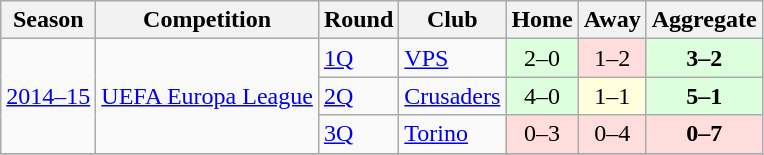<table class="wikitable" style="text-align: left;">
<tr>
<th>Season</th>
<th>Competition</th>
<th>Round</th>
<th>Club</th>
<th>Home</th>
<th>Away</th>
<th>Aggregate</th>
</tr>
<tr>
<td rowspan="3"><a href='#'>2014–15</a></td>
<td rowspan="3"><a href='#'>UEFA Europa League</a></td>
<td><a href='#'>1Q</a></td>
<td> <a href='#'>VPS</a></td>
<td bgcolor="#ddffdd" style="text-align:center;">2–0</td>
<td bgcolor="#ffdddd" style="text-align:center;">1–2</td>
<td bgcolor="#ddffdd" style="text-align:center;"><strong>3–2</strong></td>
</tr>
<tr>
<td><a href='#'>2Q</a></td>
<td> <a href='#'>Crusaders</a></td>
<td bgcolor="#ddffdd" style="text-align:center;">4–0</td>
<td bgcolor="#ffffdd" style="text-align:center;">1–1</td>
<td bgcolor="#ddffdd" style="text-align:center;"><strong>5–1</strong></td>
</tr>
<tr>
<td><a href='#'>3Q</a></td>
<td> <a href='#'>Torino</a></td>
<td bgcolor="#ffdddd" style="text-align:center;">0–3</td>
<td bgcolor="#ffdddd" style="text-align:center;">0–4</td>
<td bgcolor="#ffdddd" style="text-align:center;"><strong>0–7</strong></td>
</tr>
<tr>
</tr>
</table>
